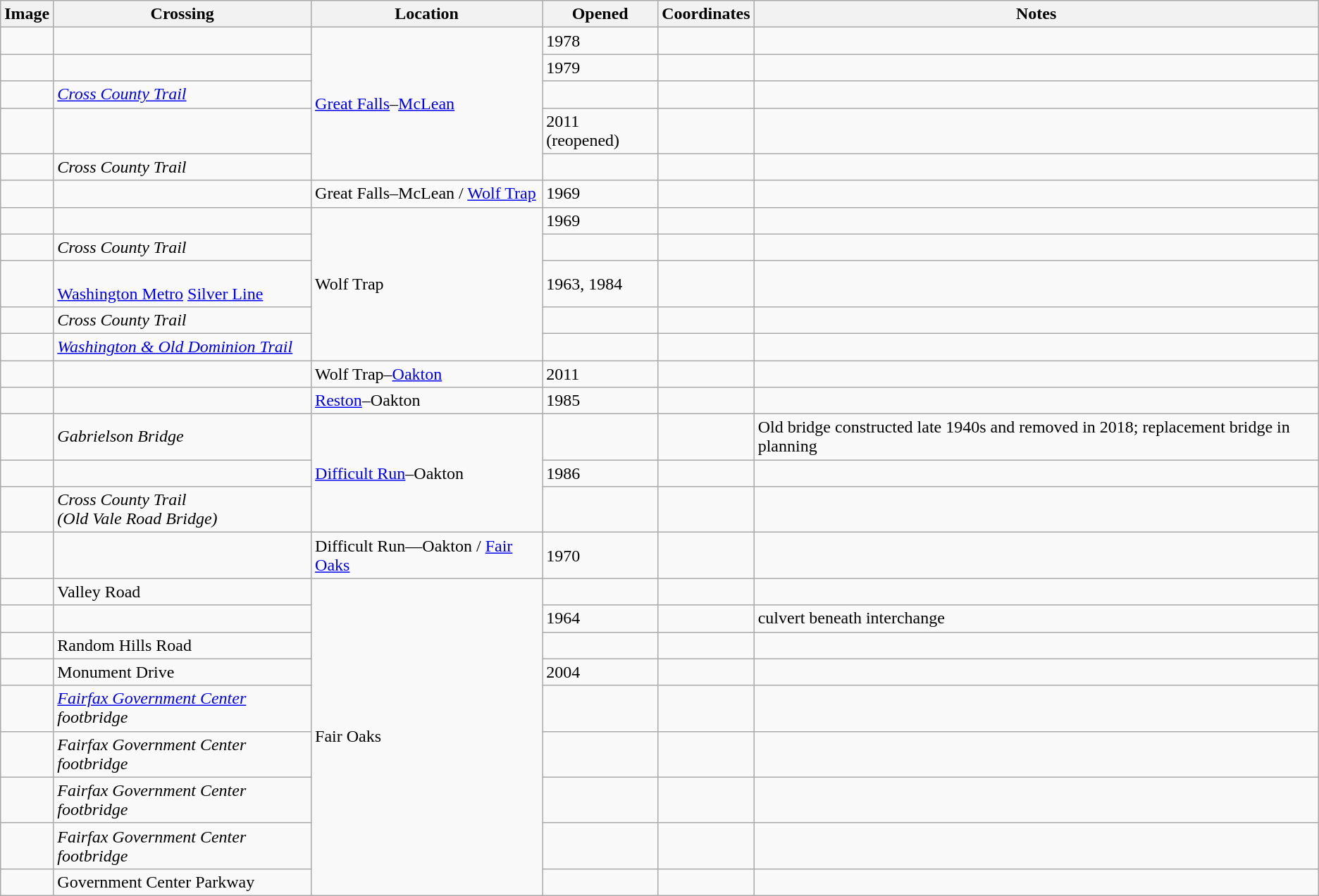<table class="wikitable">
<tr>
<th>Image</th>
<th>Crossing</th>
<th>Location</th>
<th>Opened</th>
<th>Coordinates</th>
<th>Notes</th>
</tr>
<tr>
<td></td>
<td></td>
<td rowspan="5"><a href='#'>Great Falls</a>–<a href='#'>McLean</a></td>
<td>1978</td>
<td></td>
<td></td>
</tr>
<tr>
<td></td>
<td></td>
<td>1979</td>
<td></td>
<td></td>
</tr>
<tr>
<td></td>
<td><em><a href='#'>Cross County Trail</a></em></td>
<td></td>
<td></td>
<td></td>
</tr>
<tr>
<td></td>
<td></td>
<td>2011 (reopened)</td>
<td></td>
<td></td>
</tr>
<tr>
<td></td>
<td><em>Cross County Trail</em></td>
<td></td>
<td></td>
<td></td>
</tr>
<tr>
<td></td>
<td></td>
<td>Great Falls–McLean / <a href='#'>Wolf Trap</a></td>
<td>1969</td>
<td></td>
<td></td>
</tr>
<tr>
<td></td>
<td></td>
<td rowspan="5">Wolf Trap</td>
<td>1969</td>
<td></td>
<td></td>
</tr>
<tr>
<td></td>
<td><em>Cross County Trail</em></td>
<td></td>
<td></td>
<td></td>
</tr>
<tr>
<td></td>
<td><br><a href='#'>Washington Metro</a> <a href='#'>Silver Line</a></td>
<td>1963, 1984</td>
<td></td>
<td></td>
</tr>
<tr>
<td></td>
<td><em>Cross County Trail</em></td>
<td></td>
<td></td>
<td></td>
</tr>
<tr>
<td></td>
<td><a href='#'><em>Washington & Old Dominion Trail</em></a></td>
<td></td>
<td></td>
</tr>
<tr>
<td></td>
<td></td>
<td>Wolf Trap–<a href='#'>Oakton</a></td>
<td>2011</td>
<td></td>
<td></td>
</tr>
<tr>
<td></td>
<td></td>
<td><a href='#'>Reston</a>–Oakton</td>
<td>1985</td>
<td></td>
<td></td>
</tr>
<tr>
<td></td>
<td><em>Gabrielson Bridge</em></td>
<td rowspan="3"><a href='#'>Difficult Run</a>–Oakton</td>
<td></td>
<td></td>
<td>Old bridge constructed late 1940s and removed in 2018; replacement bridge in planning</td>
</tr>
<tr>
<td></td>
<td></td>
<td>1986</td>
<td></td>
<td></td>
</tr>
<tr>
<td></td>
<td><em>Cross County Trail<br>(Old Vale Road Bridge)</em></td>
<td></td>
<td></td>
<td></td>
</tr>
<tr>
<td></td>
<td></td>
<td>Difficult Run—Oakton / <a href='#'>Fair Oaks</a></td>
<td>1970</td>
<td></td>
<td></td>
</tr>
<tr>
<td></td>
<td>Valley Road</td>
<td rowspan="9">Fair Oaks</td>
<td></td>
<td></td>
<td></td>
</tr>
<tr>
<td></td>
<td><br></td>
<td>1964</td>
<td></td>
<td>culvert beneath interchange</td>
</tr>
<tr>
<td></td>
<td>Random Hills Road</td>
<td></td>
<td></td>
<td></td>
</tr>
<tr>
<td></td>
<td>Monument Drive</td>
<td>2004</td>
<td></td>
<td></td>
</tr>
<tr>
<td></td>
<td><em><a href='#'>Fairfax Government Center</a> footbridge</em></td>
<td></td>
<td></td>
<td></td>
</tr>
<tr>
<td></td>
<td><em>Fairfax Government Center footbridge</em></td>
<td></td>
<td></td>
<td></td>
</tr>
<tr>
<td></td>
<td><em>Fairfax Government Center footbridge</em></td>
<td></td>
<td></td>
<td></td>
</tr>
<tr>
<td></td>
<td><em>Fairfax Government Center footbridge</em></td>
<td></td>
<td></td>
<td></td>
</tr>
<tr>
<td></td>
<td>Government Center Parkway</td>
<td></td>
<td></td>
<td></td>
</tr>
</table>
